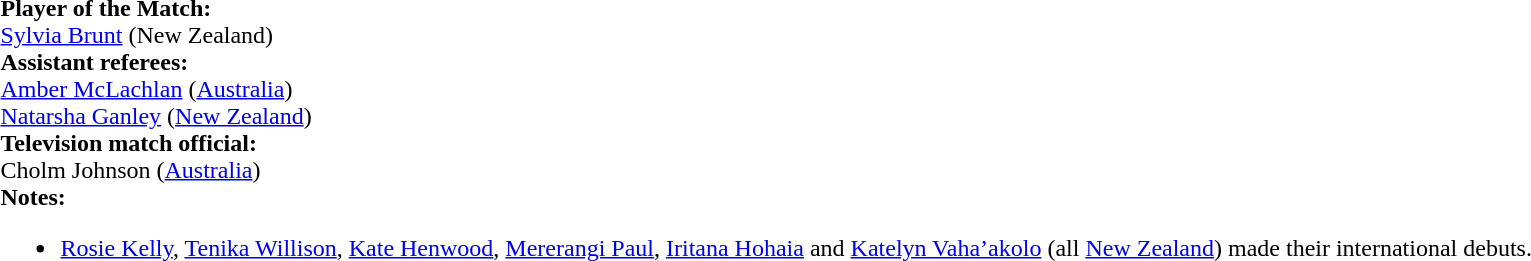<table style="width:100%">
<tr>
<td><br><strong>Player of the Match:</strong>
<br><a href='#'>Sylvia Brunt</a> (New Zealand)<br><strong>Assistant referees:</strong>
<br><a href='#'>Amber McLachlan</a> (<a href='#'>Australia</a>)
<br><a href='#'>Natarsha Ganley</a> (<a href='#'>New Zealand</a>)
<br><strong>Television match official:</strong>
<br>Cholm Johnson (<a href='#'>Australia</a>)<br><strong>Notes:</strong><ul><li><a href='#'>Rosie Kelly</a>, <a href='#'>Tenika Willison</a>, <a href='#'>Kate Henwood</a>, <a href='#'>Mererangi Paul</a>, <a href='#'>Iritana Hohaia</a> and <a href='#'>Katelyn Vaha’akolo</a> (all <a href='#'>New Zealand</a>) made their international debuts.</li></ul></td>
</tr>
</table>
